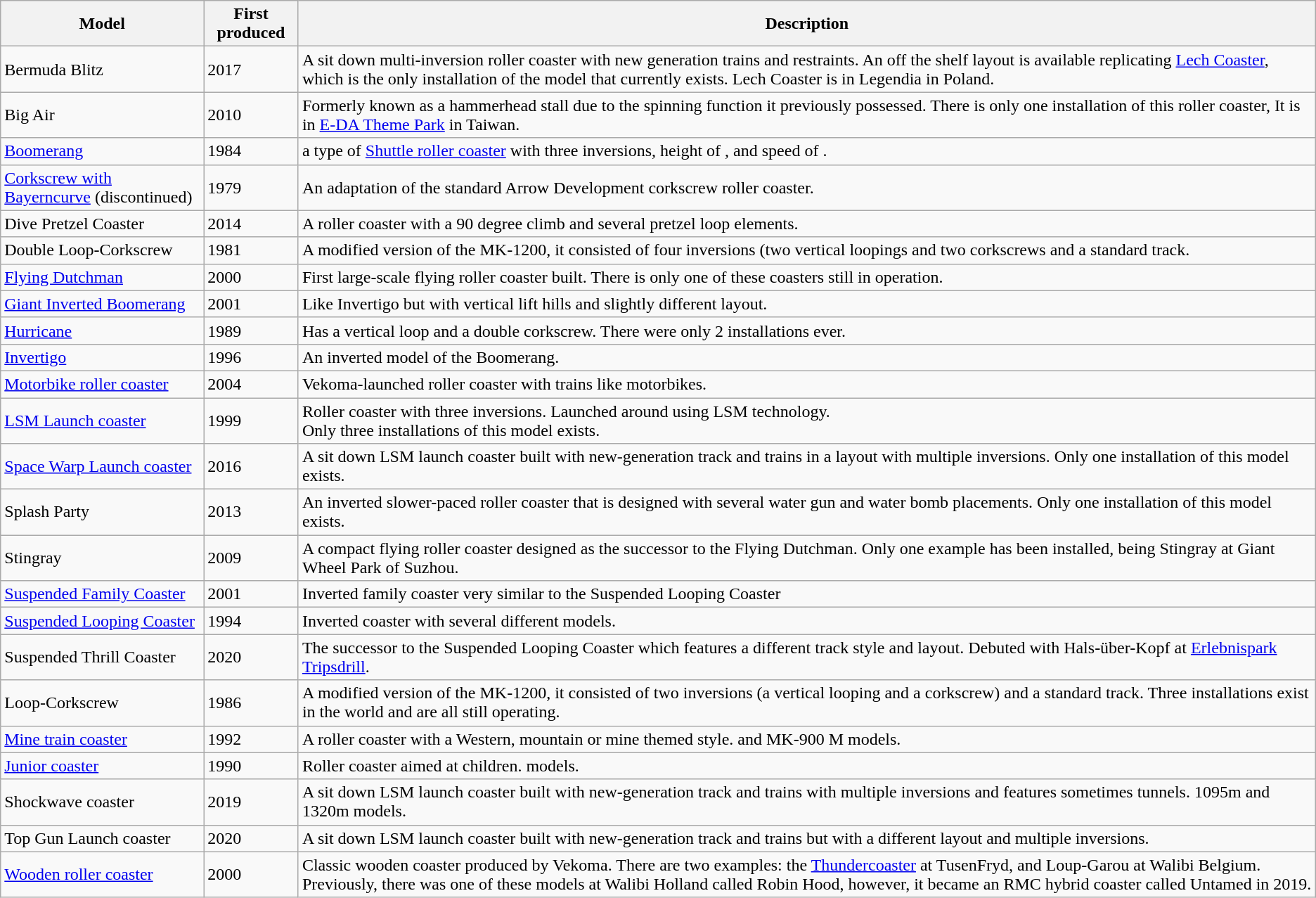<table class="wikitable sortable">
<tr>
<th>Model</th>
<th>First produced</th>
<th>Description</th>
</tr>
<tr>
<td>Bermuda Blitz</td>
<td>2017</td>
<td>A sit down multi-inversion roller coaster with new generation trains and restraints. An off the shelf layout is available replicating <a href='#'>Lech Coaster</a>, which is the only installation of the model that currently exists. Lech Coaster is in Legendia in Poland.</td>
</tr>
<tr>
<td>Big Air</td>
<td>2010</td>
<td>Formerly known as a hammerhead stall due to the spinning function it previously possessed. There is only one installation of this roller coaster, It is in <a href='#'>E-DA Theme Park</a> in Taiwan.</td>
</tr>
<tr>
<td><a href='#'>Boomerang</a></td>
<td>1984</td>
<td>a type of <a href='#'>Shuttle roller coaster</a> with three inversions, height of , and speed of .</td>
</tr>
<tr>
<td><a href='#'>Corkscrew with Bayerncurve</a> (discontinued)</td>
<td>1979</td>
<td>An adaptation of the standard Arrow Development corkscrew roller coaster.</td>
</tr>
<tr>
<td>Dive Pretzel Coaster</td>
<td>2014</td>
<td>A roller coaster with a 90 degree climb and several pretzel loop elements.</td>
</tr>
<tr>
<td>Double Loop-Corkscrew</td>
<td>1981</td>
<td>A modified version of the MK-1200, it consisted of four inversions (two vertical loopings and two corkscrews and a standard track.</td>
</tr>
<tr>
<td><a href='#'>Flying Dutchman</a></td>
<td>2000</td>
<td>First large-scale flying roller coaster built. There is only one of these coasters still in operation.</td>
</tr>
<tr>
<td><a href='#'>Giant Inverted Boomerang</a></td>
<td>2001</td>
<td>Like Invertigo but with vertical lift hills and slightly different layout.</td>
</tr>
<tr>
<td><a href='#'>Hurricane</a></td>
<td>1989</td>
<td>Has a vertical loop and a double corkscrew. There were only 2 installations ever.</td>
</tr>
<tr>
<td><a href='#'>Invertigo</a></td>
<td>1996</td>
<td>An inverted model of the Boomerang.</td>
</tr>
<tr>
<td><a href='#'>Motorbike roller coaster</a></td>
<td>2004</td>
<td>Vekoma-launched roller coaster with trains like motorbikes.</td>
</tr>
<tr>
<td><a href='#'>LSM Launch coaster</a></td>
<td>1999</td>
<td>Roller coaster with three inversions. Launched around  using LSM technology.<br>Only three installations of this model exists.</td>
</tr>
<tr>
<td><a href='#'>Space Warp Launch coaster</a></td>
<td>2016</td>
<td>A sit down LSM launch coaster built with new-generation track and trains in a layout with multiple inversions. Only one installation of this model exists.</td>
</tr>
<tr>
<td>Splash Party</td>
<td>2013</td>
<td>An inverted slower-paced roller coaster that is designed with several water gun and water bomb placements. Only one installation of this model exists.</td>
</tr>
<tr>
<td>Stingray</td>
<td>2009</td>
<td>A compact flying roller coaster designed as the successor to the Flying Dutchman. Only one example has been installed, being Stingray at Giant Wheel Park of Suzhou.</td>
</tr>
<tr>
<td><a href='#'>Suspended Family Coaster</a></td>
<td>2001</td>
<td>Inverted family coaster very similar to the Suspended Looping Coaster</td>
</tr>
<tr>
<td><a href='#'>Suspended Looping Coaster</a></td>
<td>1994</td>
<td>Inverted coaster with several different models.</td>
</tr>
<tr>
<td>Suspended Thrill Coaster</td>
<td>2020</td>
<td>The successor to the Suspended Looping Coaster which features a different track style and layout. Debuted with Hals-über-Kopf at <a href='#'>Erlebnispark Tripsdrill</a>.</td>
</tr>
<tr>
<td>Loop-Corkscrew</td>
<td>1986</td>
<td>A modified version of the MK-1200, it consisted of two inversions (a vertical looping and a corkscrew) and a standard track. Three installations exist in the world and are all still operating.</td>
</tr>
<tr>
<td><a href='#'>Mine train coaster</a></td>
<td>1992</td>
<td>A roller coaster with a Western, mountain or mine themed style.  and MK-900 M models.</td>
</tr>
<tr>
<td><a href='#'>Junior coaster</a></td>
<td>1990</td>
<td>Roller coaster aimed at children.  models.</td>
</tr>
<tr>
<td>Shockwave coaster</td>
<td>2019</td>
<td>A sit down LSM launch coaster built with new-generation track and trains with multiple inversions and features sometimes tunnels. 1095m and 1320m models.</td>
</tr>
<tr>
<td>Top Gun Launch coaster</td>
<td>2020</td>
<td>A sit down LSM launch coaster built with new-generation track and trains but with a different layout and multiple inversions.</td>
</tr>
<tr>
<td><a href='#'>Wooden roller coaster</a></td>
<td>2000</td>
<td>Classic wooden coaster produced by Vekoma. There are two examples: the <a href='#'>Thundercoaster</a> at TusenFryd, and Loup-Garou at Walibi Belgium. Previously, there was one of these models at Walibi Holland called Robin Hood, however, it became an RMC hybrid coaster called Untamed in 2019.</td>
</tr>
</table>
